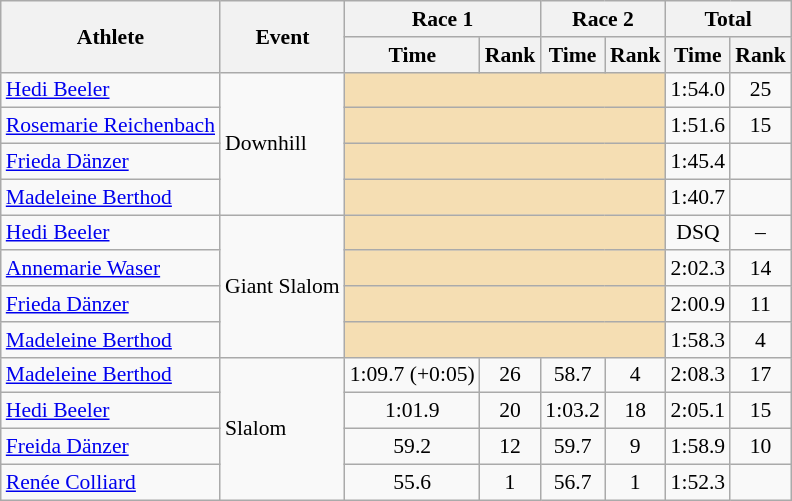<table class="wikitable" style="font-size:90%">
<tr>
<th rowspan="2">Athlete</th>
<th rowspan="2">Event</th>
<th colspan="2">Race 1</th>
<th colspan="2">Race 2</th>
<th colspan="2">Total</th>
</tr>
<tr>
<th>Time</th>
<th>Rank</th>
<th>Time</th>
<th>Rank</th>
<th>Time</th>
<th>Rank</th>
</tr>
<tr>
<td><a href='#'>Hedi Beeler</a></td>
<td rowspan="4">Downhill</td>
<td colspan="4" bgcolor="wheat"></td>
<td align="center">1:54.0</td>
<td align="center">25</td>
</tr>
<tr>
<td><a href='#'>Rosemarie Reichenbach</a></td>
<td colspan="4" bgcolor="wheat"></td>
<td align="center">1:51.6</td>
<td align="center">15</td>
</tr>
<tr>
<td><a href='#'>Frieda Dänzer</a></td>
<td colspan="4" bgcolor="wheat"></td>
<td align="center">1:45.4</td>
<td align="center"></td>
</tr>
<tr>
<td><a href='#'>Madeleine Berthod</a></td>
<td colspan="4" bgcolor="wheat"></td>
<td align="center">1:40.7</td>
<td align="center"></td>
</tr>
<tr>
<td><a href='#'>Hedi Beeler</a></td>
<td rowspan="4">Giant Slalom</td>
<td colspan="4" bgcolor="wheat"></td>
<td align="center">DSQ</td>
<td align="center">–</td>
</tr>
<tr>
<td><a href='#'>Annemarie Waser</a></td>
<td colspan="4" bgcolor="wheat"></td>
<td align="center">2:02.3</td>
<td align="center">14</td>
</tr>
<tr>
<td><a href='#'>Frieda Dänzer</a></td>
<td colspan="4" bgcolor="wheat"></td>
<td align="center">2:00.9</td>
<td align="center">11</td>
</tr>
<tr>
<td><a href='#'>Madeleine Berthod</a></td>
<td colspan="4" bgcolor="wheat"></td>
<td align="center">1:58.3</td>
<td align="center">4</td>
</tr>
<tr>
<td><a href='#'>Madeleine Berthod</a></td>
<td rowspan="4">Slalom</td>
<td align="center">1:09.7 (+0:05)</td>
<td align="center">26</td>
<td align="center">58.7</td>
<td align="center">4</td>
<td align="center">2:08.3</td>
<td align="center">17</td>
</tr>
<tr>
<td><a href='#'>Hedi Beeler</a></td>
<td align="center">1:01.9</td>
<td align="center">20</td>
<td align="center">1:03.2</td>
<td align="center">18</td>
<td align="center">2:05.1</td>
<td align="center">15</td>
</tr>
<tr>
<td><a href='#'>Freida Dänzer</a></td>
<td align="center">59.2</td>
<td align="center">12</td>
<td align="center">59.7</td>
<td align="center">9</td>
<td align="center">1:58.9</td>
<td align="center">10</td>
</tr>
<tr>
<td><a href='#'>Renée Colliard</a></td>
<td align="center">55.6</td>
<td align="center">1</td>
<td align="center">56.7</td>
<td align="center">1</td>
<td align="center">1:52.3</td>
<td align="center"></td>
</tr>
</table>
